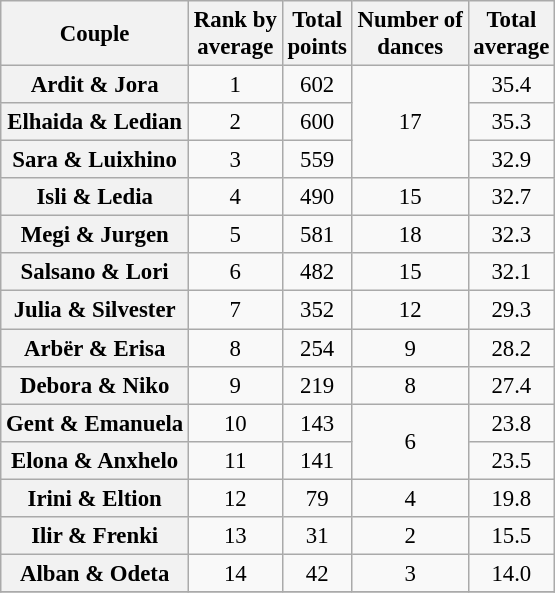<table class="wikitable sortable" style="text-align:center; font-size:95%">
<tr>
<th scope="col">Couple</th>
<th scope="col">Rank by<br>average</th>
<th scope="col">Total<br>points</th>
<th scope="col">Number of<br>dances</th>
<th scope="col">Total<br>average</th>
</tr>
<tr>
<th scope="row">Ardit & Jora</th>
<td>1</td>
<td>602</td>
<td rowspan="3">17</td>
<td>35.4</td>
</tr>
<tr>
<th scope="row">Elhaida & Ledian</th>
<td>2</td>
<td>600</td>
<td>35.3</td>
</tr>
<tr>
<th scope="row">Sara & Luixhino</th>
<td>3</td>
<td>559</td>
<td>32.9</td>
</tr>
<tr>
<th scope="row">Isli & Ledia</th>
<td>4</td>
<td>490</td>
<td>15</td>
<td>32.7</td>
</tr>
<tr>
<th scope="row">Megi & Jurgen</th>
<td>5</td>
<td>581</td>
<td>18</td>
<td>32.3</td>
</tr>
<tr>
<th scope="row">Salsano & Lori</th>
<td>6</td>
<td>482</td>
<td>15</td>
<td>32.1</td>
</tr>
<tr>
<th scope="row">Julia & Silvester</th>
<td>7</td>
<td>352</td>
<td>12</td>
<td>29.3</td>
</tr>
<tr>
<th scope="row">Arbër & Erisa</th>
<td>8</td>
<td>254</td>
<td>9</td>
<td>28.2</td>
</tr>
<tr>
<th scope="row">Debora & Niko</th>
<td>9</td>
<td>219</td>
<td>8</td>
<td>27.4</td>
</tr>
<tr>
<th scope="row">Gent & Emanuela</th>
<td>10</td>
<td>143</td>
<td rowspan="2">6</td>
<td>23.8</td>
</tr>
<tr>
<th scope="row">Elona & Anxhelo</th>
<td>11</td>
<td>141</td>
<td>23.5</td>
</tr>
<tr>
<th scope="row">Irini & Eltion</th>
<td>12</td>
<td>79</td>
<td>4</td>
<td>19.8</td>
</tr>
<tr>
<th scope="row">Ilir & Frenki</th>
<td>13</td>
<td>31</td>
<td>2</td>
<td>15.5</td>
</tr>
<tr>
<th scope="row">Alban & Odeta</th>
<td>14</td>
<td>42</td>
<td>3</td>
<td>14.0</td>
</tr>
<tr>
</tr>
</table>
